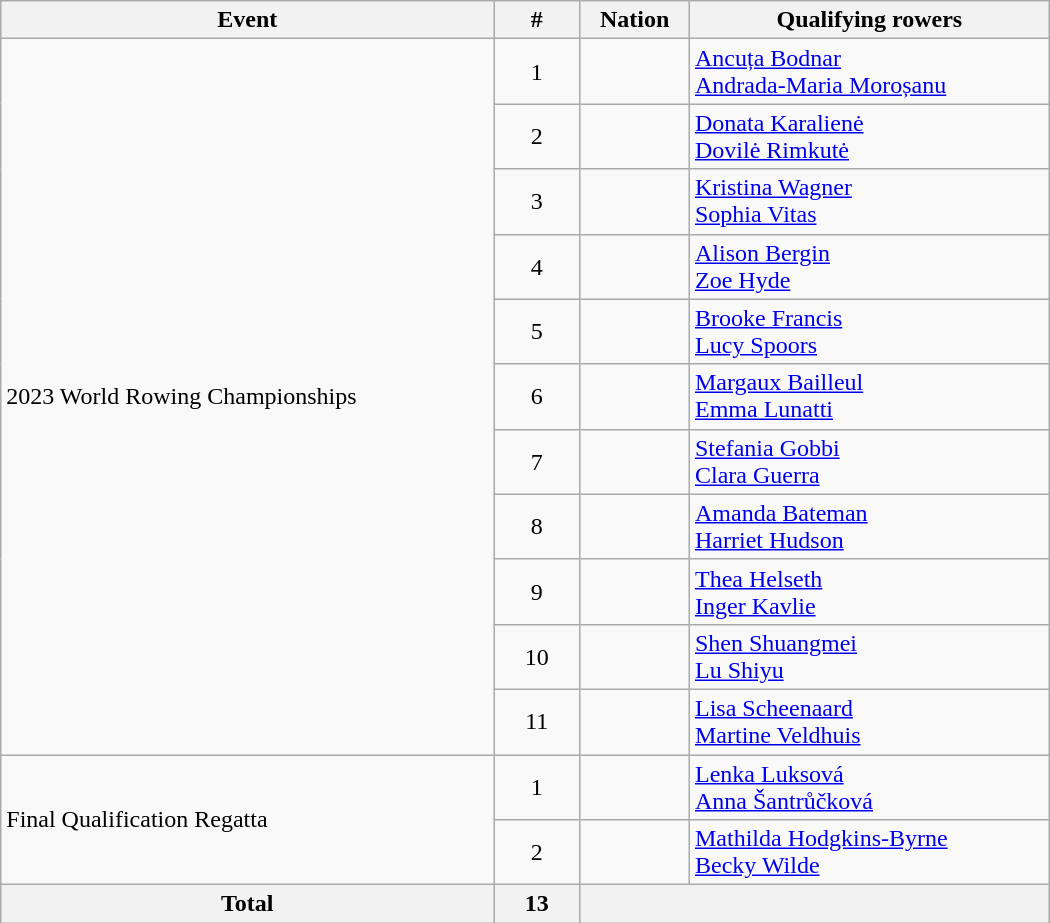<table class="wikitable"  style="width:700px; text-align:center;">
<tr>
<th>Event</th>
<th width=50>#</th>
<th>Nation</th>
<th>Qualifying rowers</th>
</tr>
<tr>
<td rowspan=11 align=left>2023 World Rowing Championships</td>
<td>1</td>
<td align=left></td>
<td align=left><a href='#'>Ancuța Bodnar</a><br><a href='#'>Andrada-Maria Moroșanu</a></td>
</tr>
<tr>
<td>2</td>
<td align=left></td>
<td align=left><a href='#'>Donata Karalienė</a><br><a href='#'>Dovilė Rimkutė</a></td>
</tr>
<tr>
<td>3</td>
<td align=left></td>
<td align=left><a href='#'>Kristina Wagner</a><br><a href='#'>Sophia Vitas</a></td>
</tr>
<tr>
<td>4</td>
<td align=left></td>
<td align=left><a href='#'>Alison Bergin</a><br><a href='#'>Zoe Hyde</a></td>
</tr>
<tr>
<td>5</td>
<td align=left></td>
<td align=left><a href='#'>Brooke Francis</a><br><a href='#'>Lucy Spoors</a></td>
</tr>
<tr>
<td>6</td>
<td align=left></td>
<td align=left><a href='#'>Margaux Bailleul</a><br><a href='#'>Emma Lunatti</a></td>
</tr>
<tr>
<td>7</td>
<td align=left></td>
<td align=left><a href='#'>Stefania Gobbi</a><br><a href='#'>Clara Guerra</a></td>
</tr>
<tr>
<td>8</td>
<td align=left></td>
<td align=left><a href='#'>Amanda Bateman</a><br><a href='#'>Harriet Hudson</a></td>
</tr>
<tr>
<td>9</td>
<td align=left></td>
<td align=left><a href='#'>Thea Helseth</a><br><a href='#'>Inger Kavlie</a></td>
</tr>
<tr>
<td>10</td>
<td align=left></td>
<td align=left><a href='#'>Shen Shuangmei</a><br><a href='#'>Lu Shiyu</a></td>
</tr>
<tr>
<td>11</td>
<td align=left></td>
<td align=left><a href='#'>Lisa Scheenaard</a><br><a href='#'>Martine Veldhuis</a></td>
</tr>
<tr>
<td rowspan=2 align=left>Final Qualification Regatta</td>
<td>1</td>
<td align=left></td>
<td align=left><a href='#'>Lenka Luksová</a><br><a href='#'>Anna Šantrůčková</a></td>
</tr>
<tr>
<td>2</td>
<td align=left></td>
<td align=left><a href='#'>Mathilda Hodgkins-Byrne</a><br><a href='#'>Becky Wilde</a></td>
</tr>
<tr>
<th>Total</th>
<th>13</th>
<th colspan=2></th>
</tr>
</table>
